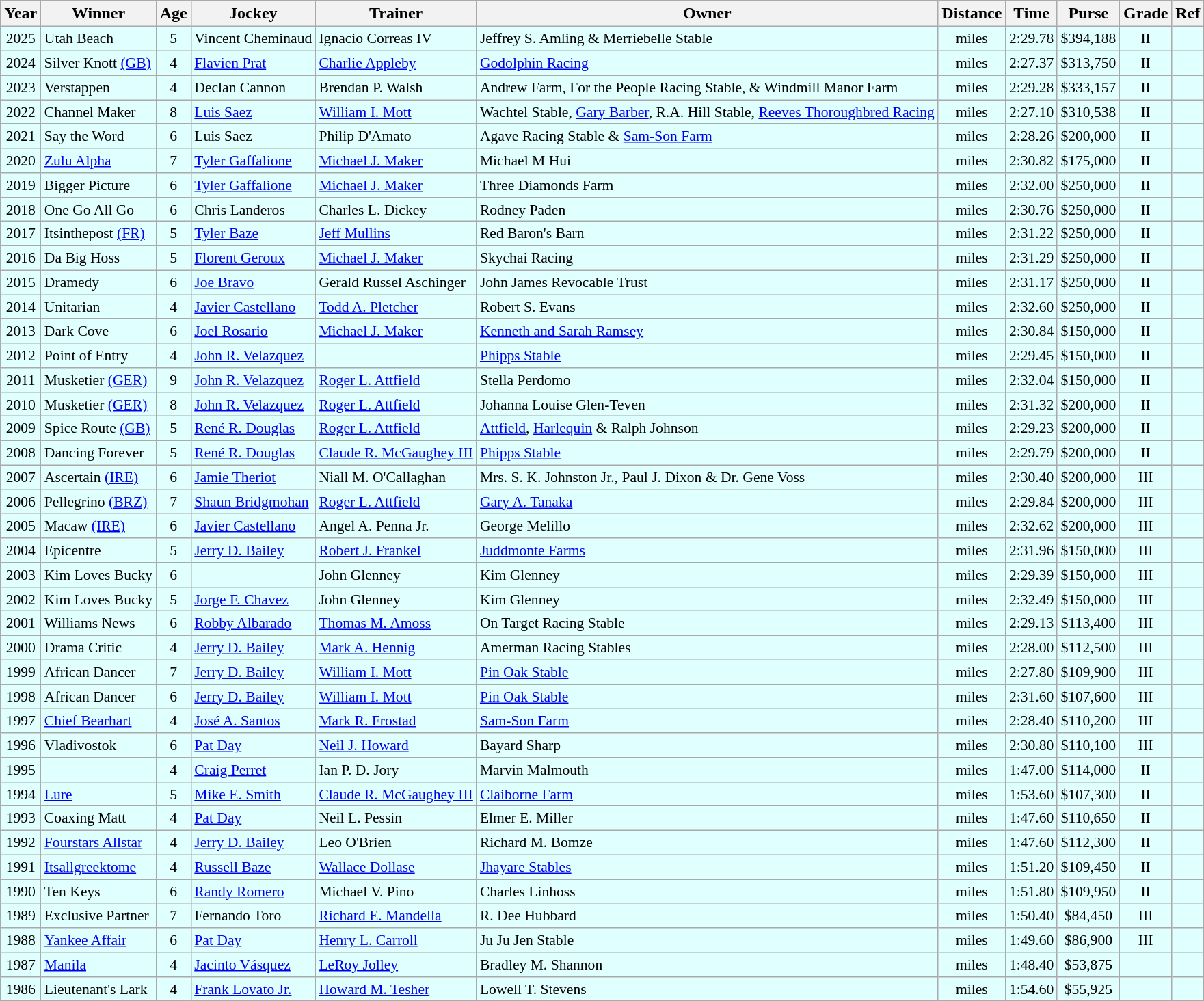<table class="wikitable sortable">
<tr>
<th>Year</th>
<th>Winner</th>
<th>Age</th>
<th>Jockey</th>
<th>Trainer</th>
<th>Owner</th>
<th>Distance</th>
<th>Time</th>
<th>Purse</th>
<th>Grade</th>
<th>Ref</th>
</tr>
<tr style="font-size:90%; background-color:lightcyan">
<td align=center>2025</td>
<td>Utah Beach</td>
<td align=center>5</td>
<td>Vincent Cheminaud</td>
<td>Ignacio Correas IV</td>
<td>Jeffrey S. Amling & Merriebelle Stable</td>
<td align=center> miles</td>
<td align=center>2:29.78</td>
<td align=center>$394,188</td>
<td align=center>II</td>
<td></td>
</tr>
<tr style="font-size:90%; background-color:lightcyan">
<td align=center>2024</td>
<td>Silver Knott <a href='#'>(GB)</a></td>
<td align=center>4</td>
<td><a href='#'>Flavien Prat</a></td>
<td><a href='#'>Charlie Appleby</a></td>
<td><a href='#'>Godolphin Racing</a></td>
<td align=center> miles</td>
<td align=center>2:27.37</td>
<td align=center>$313,750</td>
<td align=center>II</td>
<td></td>
</tr>
<tr style="font-size:90%; background-color:lightcyan">
<td align=center>2023</td>
<td>Verstappen</td>
<td align=center>4</td>
<td>Declan Cannon</td>
<td>Brendan P. Walsh</td>
<td>Andrew Farm, For the People Racing Stable, & Windmill Manor Farm</td>
<td align=center> miles</td>
<td align=center>2:29.28</td>
<td align=center>$333,157</td>
<td align=center>II</td>
<td></td>
</tr>
<tr style="font-size:90%; background-color:lightcyan"|-style="font-size:90%; background-color:lightcyan">
<td align=center>2022</td>
<td>Channel Maker</td>
<td align=center>8</td>
<td><a href='#'>Luis Saez</a></td>
<td><a href='#'>William I. Mott</a></td>
<td>Wachtel Stable, <a href='#'>Gary Barber</a>, R.A. Hill Stable, <a href='#'>Reeves Thoroughbred Racing</a></td>
<td align=center> miles</td>
<td align=center>2:27.10</td>
<td align=center>$310,538</td>
<td align=center>II</td>
<td></td>
</tr>
<tr style="font-size:90%; background-color:lightcyan">
<td align=center>2021</td>
<td>Say the Word</td>
<td align=center>6</td>
<td>Luis Saez</td>
<td>Philip D'Amato</td>
<td>Agave Racing Stable & <a href='#'>Sam-Son Farm</a></td>
<td align=center> miles</td>
<td align=center>2:28.26</td>
<td align=center>$200,000</td>
<td align=center>II</td>
<td></td>
</tr>
<tr style="font-size:90%; background-color:lightcyan">
<td align=center>2020</td>
<td><a href='#'>Zulu Alpha</a></td>
<td align=center>7</td>
<td><a href='#'>Tyler Gaffalione</a></td>
<td><a href='#'>Michael J. Maker</a></td>
<td>Michael M Hui</td>
<td align=center> miles</td>
<td align=center>2:30.82</td>
<td align=center>$175,000</td>
<td align=center>II</td>
<td></td>
</tr>
<tr style="font-size:90%; background-color:lightcyan">
<td align=center>2019</td>
<td>Bigger Picture</td>
<td align=center>6</td>
<td><a href='#'>Tyler Gaffalione</a></td>
<td><a href='#'>Michael J. Maker</a></td>
<td>Three Diamonds Farm</td>
<td align=center> miles</td>
<td align=center>2:32.00</td>
<td align=center>$250,000</td>
<td align=center>II</td>
<td></td>
</tr>
<tr style="font-size:90%; background-color:lightcyan">
<td align=center>2018</td>
<td>One Go All Go</td>
<td align=center>6</td>
<td>Chris Landeros</td>
<td>Charles L. Dickey</td>
<td>Rodney Paden</td>
<td align=center> miles</td>
<td align=center>2:30.76</td>
<td align=center>$250,000</td>
<td align=center>II</td>
<td></td>
</tr>
<tr style="font-size:90%; background-color:lightcyan">
<td align=center>2017</td>
<td>Itsinthepost <a href='#'>(FR)</a></td>
<td align=center>5</td>
<td><a href='#'>Tyler Baze</a></td>
<td><a href='#'>Jeff Mullins</a></td>
<td>Red Baron's Barn</td>
<td align=center> miles</td>
<td align=center>2:31.22</td>
<td align=center>$250,000</td>
<td align=center>II</td>
<td></td>
</tr>
<tr style="font-size:90%; background-color:lightcyan">
<td align=center>2016</td>
<td>Da Big Hoss</td>
<td align=center>5</td>
<td><a href='#'>Florent Geroux</a></td>
<td><a href='#'>Michael J. Maker</a></td>
<td>Skychai Racing</td>
<td align=center> miles</td>
<td align=center>2:31.29</td>
<td align=center>$250,000</td>
<td align=center>II</td>
<td></td>
</tr>
<tr style="font-size:90%; background-color:lightcyan">
<td align=center>2015</td>
<td>Dramedy</td>
<td align=center>6</td>
<td><a href='#'>Joe Bravo</a></td>
<td>Gerald Russel Aschinger</td>
<td>John James Revocable Trust</td>
<td align=center> miles</td>
<td align=center>2:31.17</td>
<td align=center>$250,000</td>
<td align=center>II</td>
<td></td>
</tr>
<tr style="font-size:90%; background-color:lightcyan">
<td align=center>2014</td>
<td>Unitarian</td>
<td align=center>4</td>
<td><a href='#'>Javier Castellano</a></td>
<td><a href='#'>Todd A. Pletcher</a></td>
<td>Robert S. Evans</td>
<td align=center> miles</td>
<td align=center>2:32.60</td>
<td align=center>$250,000</td>
<td align=center>II</td>
<td></td>
</tr>
<tr style="font-size:90%; background-color:lightcyan">
<td align=center>2013</td>
<td>Dark Cove</td>
<td align=center>6</td>
<td><a href='#'>Joel Rosario</a></td>
<td><a href='#'>Michael J. Maker</a></td>
<td><a href='#'>Kenneth and Sarah Ramsey</a></td>
<td align=center> miles</td>
<td align=center>2:30.84</td>
<td align=center>$150,000</td>
<td align=center>II</td>
<td></td>
</tr>
<tr style="font-size:90%; background-color:lightcyan">
<td align=center>2012</td>
<td>Point of Entry</td>
<td align=center>4</td>
<td><a href='#'>John R. Velazquez</a></td>
<td></td>
<td><a href='#'>Phipps Stable</a></td>
<td align=center> miles</td>
<td align=center>2:29.45</td>
<td align=center>$150,000</td>
<td align=center>II</td>
<td></td>
</tr>
<tr style="font-size:90%; background-color:lightcyan">
<td align=center>2011</td>
<td>Musketier <a href='#'>(GER)</a></td>
<td align=center>9</td>
<td><a href='#'>John R. Velazquez</a></td>
<td><a href='#'>Roger L. Attfield</a></td>
<td>Stella Perdomo</td>
<td align=center> miles</td>
<td align=center>2:32.04</td>
<td align=center>$150,000</td>
<td align=center>II</td>
<td></td>
</tr>
<tr style="font-size:90%; background-color:lightcyan">
<td align=center>2010</td>
<td>Musketier <a href='#'>(GER)</a></td>
<td align=center>8</td>
<td><a href='#'>John R. Velazquez</a></td>
<td><a href='#'>Roger L. Attfield</a></td>
<td>Johanna Louise Glen-Teven</td>
<td align=center> miles</td>
<td align=center>2:31.32</td>
<td align=center>$200,000</td>
<td align=center>II</td>
<td></td>
</tr>
<tr style="font-size:90%; background-color:lightcyan">
<td align=center>2009</td>
<td>Spice Route <a href='#'>(GB)</a></td>
<td align=center>5</td>
<td><a href='#'>René R. Douglas</a></td>
<td><a href='#'>Roger L. Attfield</a></td>
<td><a href='#'>Attfield</a>, <a href='#'>Harlequin</a> & Ralph Johnson</td>
<td align=center> miles</td>
<td align=center>2:29.23</td>
<td align=center>$200,000</td>
<td align=center>II</td>
<td></td>
</tr>
<tr style="font-size:90%; background-color:lightcyan">
<td align=center>2008</td>
<td>Dancing Forever</td>
<td align=center>5</td>
<td><a href='#'>René R. Douglas</a></td>
<td><a href='#'>Claude R. McGaughey III</a></td>
<td><a href='#'>Phipps Stable</a></td>
<td align=center> miles</td>
<td align=center>2:29.79</td>
<td align=center>$200,000</td>
<td align=center>II</td>
<td></td>
</tr>
<tr style="font-size:90%; background-color:lightcyan">
<td align=center>2007</td>
<td>Ascertain <a href='#'>(IRE)</a></td>
<td align=center>6</td>
<td><a href='#'>Jamie Theriot</a></td>
<td>Niall M. O'Callaghan</td>
<td>Mrs. S. K. Johnston Jr., Paul J. Dixon & Dr. Gene Voss</td>
<td align=center> miles</td>
<td align=center>2:30.40</td>
<td align=center>$200,000</td>
<td align=center>III</td>
<td></td>
</tr>
<tr style="font-size:90%; background-color:lightcyan">
<td align=center>2006</td>
<td>Pellegrino <a href='#'>(BRZ)</a></td>
<td align=center>7</td>
<td><a href='#'>Shaun Bridgmohan</a></td>
<td><a href='#'>Roger L. Attfield</a></td>
<td><a href='#'>Gary A. Tanaka</a></td>
<td align=center> miles</td>
<td align=center>2:29.84</td>
<td align=center>$200,000</td>
<td align=center>III</td>
<td></td>
</tr>
<tr style="font-size:90%; background-color:lightcyan">
<td align=center>2005</td>
<td>Macaw <a href='#'>(IRE)</a></td>
<td align=center>6</td>
<td><a href='#'>Javier Castellano</a></td>
<td>Angel A. Penna Jr.</td>
<td>George Melillo</td>
<td align=center> miles</td>
<td align=center>2:32.62</td>
<td align=center>$200,000</td>
<td align=center>III</td>
<td></td>
</tr>
<tr style="font-size:90%; background-color:lightcyan">
<td align=center>2004</td>
<td>Epicentre</td>
<td align=center>5</td>
<td><a href='#'>Jerry D. Bailey</a></td>
<td><a href='#'>Robert J. Frankel</a></td>
<td><a href='#'>Juddmonte Farms</a></td>
<td align=center> miles</td>
<td align=center>2:31.96</td>
<td align=center>$150,000</td>
<td align=center>III</td>
<td></td>
</tr>
<tr style="font-size:90%; background-color:lightcyan">
<td align=center>2003</td>
<td>Kim Loves Bucky</td>
<td align=center>6</td>
<td></td>
<td>John Glenney</td>
<td>Kim Glenney</td>
<td align=center> miles</td>
<td align=center>2:29.39</td>
<td align=center>$150,000</td>
<td align=center>III</td>
<td></td>
</tr>
<tr style="font-size:90%; background-color:lightcyan">
<td align=center>2002</td>
<td>Kim Loves Bucky</td>
<td align=center>5</td>
<td><a href='#'>Jorge F. Chavez</a></td>
<td>John Glenney</td>
<td>Kim Glenney</td>
<td align=center> miles</td>
<td align=center>2:32.49</td>
<td align=center>$150,000</td>
<td align=center>III</td>
<td></td>
</tr>
<tr style="font-size:90%; background-color:lightcyan">
<td align=center>2001</td>
<td>Williams News</td>
<td align=center>6</td>
<td><a href='#'>Robby Albarado</a></td>
<td><a href='#'>Thomas M. Amoss</a></td>
<td>On Target Racing Stable</td>
<td align=center> miles</td>
<td align=center>2:29.13</td>
<td align=center>$113,400</td>
<td align=center>III</td>
<td></td>
</tr>
<tr style="font-size:90%; background-color:lightcyan">
<td align=center>2000</td>
<td>Drama Critic</td>
<td align=center>4</td>
<td><a href='#'>Jerry D. Bailey</a></td>
<td><a href='#'>Mark A. Hennig</a></td>
<td>Amerman Racing Stables</td>
<td align=center> miles</td>
<td align=center>2:28.00</td>
<td align=center>$112,500</td>
<td align=center>III</td>
<td></td>
</tr>
<tr style="font-size:90%; background-color:lightcyan">
<td align=center>1999</td>
<td>African Dancer</td>
<td align=center>7</td>
<td><a href='#'>Jerry D. Bailey</a></td>
<td><a href='#'>William I. Mott</a></td>
<td><a href='#'>Pin Oak Stable</a></td>
<td align=center> miles</td>
<td align=center>2:27.80</td>
<td align=center>$109,900</td>
<td align=center>III</td>
<td></td>
</tr>
<tr style="font-size:90%; background-color:lightcyan">
<td align=center>1998</td>
<td>African Dancer</td>
<td align=center>6</td>
<td><a href='#'>Jerry D. Bailey</a></td>
<td><a href='#'>William I. Mott</a></td>
<td><a href='#'>Pin Oak Stable</a></td>
<td align=center> miles</td>
<td align=center>2:31.60</td>
<td align=center>$107,600</td>
<td align=center>III</td>
<td></td>
</tr>
<tr style="font-size:90%; background-color:lightcyan">
<td align=center>1997</td>
<td><a href='#'>Chief Bearhart</a></td>
<td align=center>4</td>
<td><a href='#'>José A. Santos</a></td>
<td><a href='#'>Mark R. Frostad</a></td>
<td><a href='#'>Sam-Son Farm</a></td>
<td align=center> miles</td>
<td align=center>2:28.40</td>
<td align=center>$110,200</td>
<td align=center>III</td>
<td></td>
</tr>
<tr style="font-size:90%; background-color:lightcyan">
<td align=center>1996</td>
<td>Vladivostok</td>
<td align=center>6</td>
<td><a href='#'>Pat Day</a></td>
<td><a href='#'>Neil J. Howard</a></td>
<td>Bayard Sharp</td>
<td align=center> miles</td>
<td align=center>2:30.80</td>
<td align=center>$110,100</td>
<td align=center>III</td>
<td></td>
</tr>
<tr style="font-size:90%; background-color:lightcyan">
<td align=center>1995</td>
<td></td>
<td align=center>4</td>
<td><a href='#'>Craig Perret</a></td>
<td>Ian P. D. Jory</td>
<td>Marvin Malmouth</td>
<td align=center> miles</td>
<td align=center>1:47.00</td>
<td align=center>$114,000</td>
<td align=center>II</td>
<td></td>
</tr>
<tr style="font-size:90%; background-color:lightcyan">
<td align=center>1994</td>
<td><a href='#'>Lure</a></td>
<td align=center>5</td>
<td><a href='#'>Mike E. Smith</a></td>
<td><a href='#'>Claude R. McGaughey III</a></td>
<td><a href='#'>Claiborne Farm</a></td>
<td align=center> miles</td>
<td align=center>1:53.60</td>
<td align=center>$107,300</td>
<td align=center>II</td>
<td></td>
</tr>
<tr style="font-size:90%; background-color:lightcyan">
<td align=center>1993</td>
<td>Coaxing Matt</td>
<td align=center>4</td>
<td><a href='#'>Pat Day</a></td>
<td>Neil L. Pessin</td>
<td>Elmer E. Miller</td>
<td align=center> miles</td>
<td align=center>1:47.60</td>
<td align=center>$110,650</td>
<td align=center>II</td>
<td></td>
</tr>
<tr style="font-size:90%; background-color:lightcyan">
<td align=center>1992</td>
<td><a href='#'>Fourstars Allstar</a></td>
<td align=center>4</td>
<td><a href='#'>Jerry D. Bailey</a></td>
<td>Leo O'Brien</td>
<td>Richard M. Bomze</td>
<td align=center> miles</td>
<td align=center>1:47.60</td>
<td align=center>$112,300</td>
<td align=center>II</td>
<td></td>
</tr>
<tr style="font-size:90%; background-color:lightcyan">
<td align=center>1991</td>
<td><a href='#'>Itsallgreektome</a></td>
<td align=center>4</td>
<td><a href='#'>Russell Baze</a></td>
<td><a href='#'>Wallace Dollase</a></td>
<td><a href='#'>Jhayare Stables</a></td>
<td align=center> miles</td>
<td align=center>1:51.20</td>
<td align=center>$109,450</td>
<td align=center>II</td>
<td></td>
</tr>
<tr style="font-size:90%; background-color:lightcyan">
<td align=center>1990</td>
<td>Ten Keys</td>
<td align=center>6</td>
<td><a href='#'>Randy Romero</a></td>
<td>Michael V. Pino</td>
<td>Charles Linhoss</td>
<td align=center> miles</td>
<td align=center>1:51.80</td>
<td align=center>$109,950</td>
<td align=center>II</td>
<td></td>
</tr>
<tr style="font-size:90%; background-color:lightcyan">
<td align=center>1989</td>
<td>Exclusive Partner</td>
<td align=center>7</td>
<td>Fernando Toro</td>
<td><a href='#'>Richard E. Mandella</a></td>
<td>R. Dee Hubbard</td>
<td align=center> miles</td>
<td align=center>1:50.40</td>
<td align=center>$84,450</td>
<td align=center>III</td>
<td></td>
</tr>
<tr style="font-size:90%; background-color:lightcyan">
<td align=center>1988</td>
<td><a href='#'>Yankee Affair</a></td>
<td align=center>6</td>
<td><a href='#'>Pat Day</a></td>
<td><a href='#'>Henry L. Carroll</a></td>
<td>Ju Ju Jen Stable</td>
<td align=center> miles</td>
<td align=center>1:49.60</td>
<td align=center>$86,900</td>
<td align=center>III</td>
<td></td>
</tr>
<tr style="font-size:90%; background-color:lightcyan">
<td align=center>1987</td>
<td><a href='#'>Manila</a></td>
<td align=center>4</td>
<td><a href='#'>Jacinto Vásquez</a></td>
<td><a href='#'>LeRoy Jolley</a></td>
<td>Bradley M. Shannon</td>
<td align=center> miles</td>
<td align=center>1:48.40</td>
<td align=center>$53,875</td>
<td align=center></td>
<td></td>
</tr>
<tr style="font-size:90%; background-color:lightcyan">
<td align=center>1986</td>
<td>Lieutenant's Lark</td>
<td align=center>4</td>
<td><a href='#'>Frank Lovato Jr.</a></td>
<td><a href='#'>Howard M. Tesher</a></td>
<td>Lowell T. Stevens</td>
<td align=center> miles</td>
<td align=center>1:54.60</td>
<td align=center>$55,925</td>
<td align=center></td>
<td></td>
</tr>
</table>
